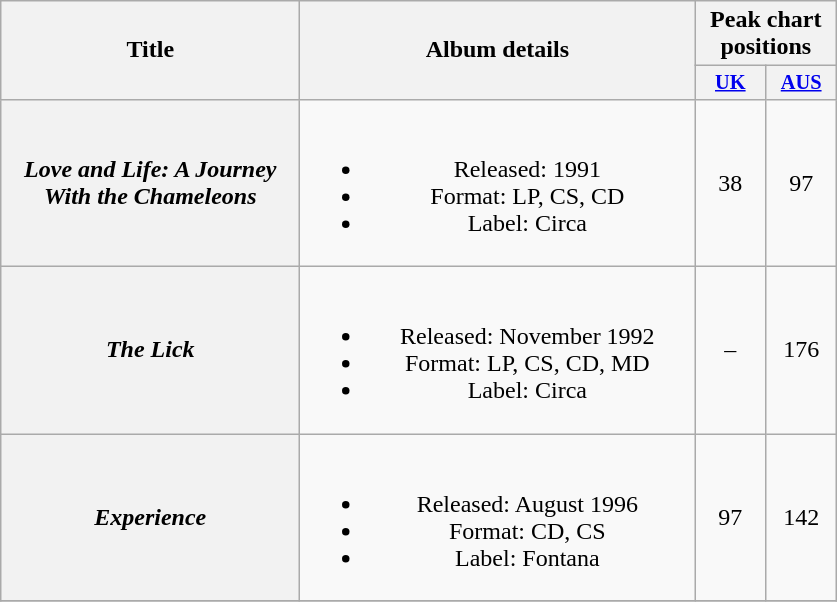<table class="wikitable plainrowheaders" style="text-align:center;" border="1">
<tr>
<th scope="col" rowspan="2" style="width:12em;">Title</th>
<th scope="col" rowspan="2" style="width:16em;">Album details</th>
<th scope="col" colspan="2">Peak chart<br>positions</th>
</tr>
<tr>
<th scope="col" style="width:3em; font-size:85%"><a href='#'>UK</a><br></th>
<th scope="col" style="width:3em; font-size:85%"><a href='#'>AUS</a><br></th>
</tr>
<tr>
<th scope="row"><em>Love and Life: A Journey With the Chameleons</em></th>
<td><br><ul><li>Released: 1991</li><li>Format: LP, CS, CD</li><li>Label: Circa</li></ul></td>
<td>38</td>
<td>97</td>
</tr>
<tr>
<th scope="row"><em>The Lick</em></th>
<td><br><ul><li>Released: November 1992</li><li>Format: LP, CS, CD, MD</li><li>Label: Circa</li></ul></td>
<td>–</td>
<td>176</td>
</tr>
<tr>
<th scope="row"><em>Experience</em></th>
<td><br><ul><li>Released: August 1996</li><li>Format: CD, CS</li><li>Label: Fontana</li></ul></td>
<td>97</td>
<td>142</td>
</tr>
<tr>
</tr>
</table>
